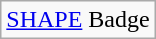<table class="wikitable" style="margin:1em auto; text-align:center;">
<tr>
<td colspan="3"><a href='#'>SHAPE</a> Badge</td>
</tr>
</table>
